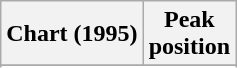<table class="wikitable plainrowheaders">
<tr>
<th>Chart (1995)</th>
<th>Peak<br>position</th>
</tr>
<tr>
</tr>
<tr>
</tr>
<tr>
</tr>
<tr>
</tr>
</table>
